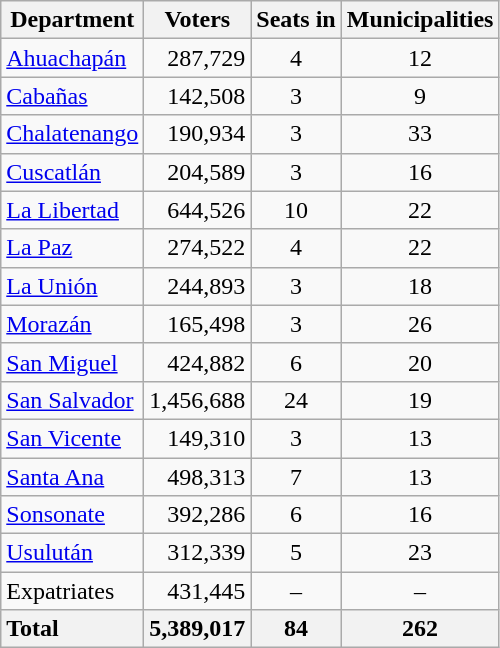<table class="wikitable sortable" style="text-align:center">
<tr>
<th>Department</th>
<th data-sort-type="number">Voters</th>
<th data-sort-type="number">Seats in </th>
<th data-sort-type="number">Municipalities</th>
</tr>
<tr>
<td style="text-align:left"><a href='#'>Ahuachapán</a></td>
<td style="text-align:right">287,729</td>
<td>4</td>
<td>12</td>
</tr>
<tr>
<td style="text-align:left"><a href='#'>Cabañas</a></td>
<td style="text-align:right">142,508</td>
<td>3</td>
<td>9</td>
</tr>
<tr>
<td style="text-align:left"><a href='#'>Chalatenango</a></td>
<td style="text-align:right">190,934</td>
<td>3</td>
<td>33</td>
</tr>
<tr>
<td style="text-align:left"><a href='#'>Cuscatlán</a></td>
<td style="text-align:right">204,589</td>
<td>3</td>
<td>16</td>
</tr>
<tr>
<td style="text-align:left"><a href='#'>La Libertad</a></td>
<td style="text-align:right">644,526</td>
<td>10</td>
<td>22</td>
</tr>
<tr>
<td style="text-align:left"><a href='#'>La Paz</a></td>
<td style="text-align:right">274,522</td>
<td>4</td>
<td>22</td>
</tr>
<tr>
<td style="text-align:left"><a href='#'>La Unión</a></td>
<td style="text-align:right">244,893</td>
<td>3</td>
<td>18</td>
</tr>
<tr>
<td style="text-align:left"><a href='#'>Morazán</a></td>
<td style="text-align:right">165,498</td>
<td>3</td>
<td>26</td>
</tr>
<tr>
<td style="text-align:left"><a href='#'>San Miguel</a></td>
<td style="text-align:right">424,882</td>
<td>6</td>
<td>20</td>
</tr>
<tr>
<td style="text-align:left"><a href='#'>San Salvador</a></td>
<td style="text-align:right">1,456,688</td>
<td>24</td>
<td>19</td>
</tr>
<tr>
<td style="text-align:left"><a href='#'>San Vicente</a></td>
<td style="text-align:right">149,310</td>
<td>3</td>
<td>13</td>
</tr>
<tr>
<td style="text-align:left"><a href='#'>Santa Ana</a></td>
<td style="text-align:right">498,313</td>
<td>7</td>
<td>13</td>
</tr>
<tr>
<td style="text-align:left"><a href='#'>Sonsonate</a></td>
<td style="text-align:right">392,286</td>
<td>6</td>
<td>16</td>
</tr>
<tr>
<td style="text-align:left"><a href='#'>Usulután</a></td>
<td style="text-align:right">312,339</td>
<td>5</td>
<td>23</td>
</tr>
<tr>
<td style="text-align:left">Expatriates</td>
<td style="text-align:right">431,445</td>
<td>–</td>
<td>–</td>
</tr>
<tr>
<th style="text-align:left">Total</th>
<th style="text-align:right">5,389,017</th>
<th>84</th>
<th>262</th>
</tr>
</table>
